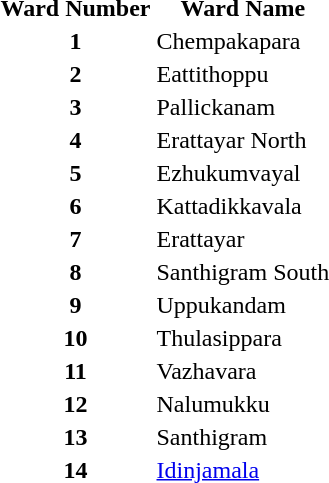<table>
<tr>
<th>Ward Number</th>
<th>Ward Name</th>
</tr>
<tr>
<th>1</th>
<td>Chempakapara</td>
</tr>
<tr>
<th>2</th>
<td>Eattithoppu</td>
</tr>
<tr>
<th>3</th>
<td>Pallickanam</td>
</tr>
<tr>
<th>4</th>
<td>Erattayar North</td>
</tr>
<tr>
<th>5</th>
<td>Ezhukumvayal</td>
</tr>
<tr>
<th>6</th>
<td>Kattadikkavala</td>
</tr>
<tr>
<th>7</th>
<td>Erattayar</td>
</tr>
<tr>
<th>8</th>
<td>Santhigram South</td>
</tr>
<tr>
<th>9</th>
<td>Uppukandam</td>
</tr>
<tr>
<th>10</th>
<td>Thulasippara</td>
</tr>
<tr>
<th>11</th>
<td>Vazhavara</td>
</tr>
<tr>
<th>12</th>
<td>Nalumukku</td>
</tr>
<tr>
<th>13</th>
<td>Santhigram</td>
</tr>
<tr>
<th>14</th>
<td><a href='#'>Idinjamala</a></td>
</tr>
</table>
